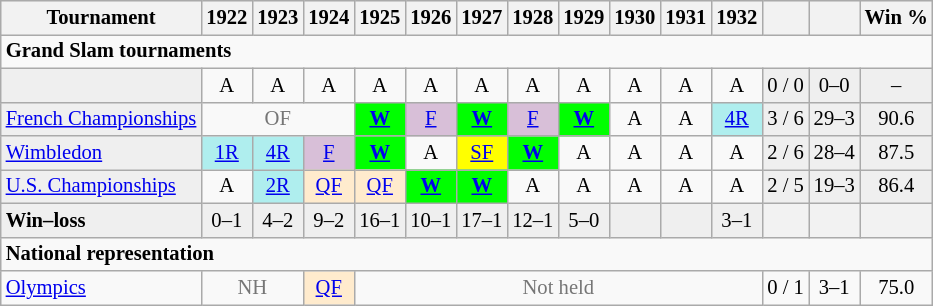<table class=wikitable style=font-size:86%;text-align:center>
<tr style="background:#efefef;">
<th>Tournament</th>
<th>1922</th>
<th>1923</th>
<th>1924</th>
<th>1925</th>
<th>1926</th>
<th>1927</th>
<th>1928</th>
<th>1929</th>
<th>1930</th>
<th>1931</th>
<th>1932</th>
<th></th>
<th></th>
<th>Win %</th>
</tr>
<tr>
<td style="text-align:left;" colspan="15"><strong>Grand Slam tournaments</strong></td>
</tr>
<tr>
<td style="text-align:left;" bgcolor=efefef></td>
<td>A</td>
<td>A</td>
<td>A</td>
<td>A</td>
<td>A</td>
<td>A</td>
<td>A</td>
<td>A</td>
<td>A</td>
<td>A</td>
<td>A</td>
<td bgcolor=efefef>0 / 0</td>
<td bgcolor=efefef>0–0</td>
<td bgcolor=efefef>–</td>
</tr>
<tr>
<td style="text-align:left;" bgcolor=efefef><a href='#'>French Championships</a></td>
<td colspan=3 style=color:#767676>OF</td>
<td bgcolor=00ff00><a href='#'><strong>W</strong></a></td>
<td bgcolor=D8BFD8><a href='#'>F</a></td>
<td bgcolor=00ff00><a href='#'><strong>W</strong></a></td>
<td bgcolor=D8BFD8><a href='#'>F</a></td>
<td bgcolor=00ff00><a href='#'><strong>W</strong></a></td>
<td>A</td>
<td>A</td>
<td bgcolor=afeeee><a href='#'>4R</a></td>
<td bgcolor=efefef>3 / 6</td>
<td bgcolor=efefef>29–3</td>
<td bgcolor=efefef>90.6</td>
</tr>
<tr>
<td style="text-align:left;" bgcolor=efefef><a href='#'>Wimbledon</a></td>
<td bgcolor=afeeee><a href='#'>1R</a></td>
<td bgcolor=afeeee><a href='#'>4R</a></td>
<td bgcolor=D8BFD8><a href='#'>F</a></td>
<td bgcolor=00ff00><a href='#'><strong>W</strong></a></td>
<td>A</td>
<td bgcolor=yellow><a href='#'>SF</a></td>
<td bgcolor=00ff00><a href='#'><strong>W</strong></a></td>
<td>A</td>
<td>A</td>
<td>A</td>
<td>A</td>
<td bgcolor=efefef>2 / 6</td>
<td bgcolor=efefef>28–4</td>
<td bgcolor=efefef>87.5</td>
</tr>
<tr>
<td style="text-align:left;" bgcolor=efefef><a href='#'>U.S. Championships</a></td>
<td>A</td>
<td bgcolor=afeeee><a href='#'>2R</a></td>
<td bgcolor=ffebcd><a href='#'>QF</a></td>
<td bgcolor=ffebcd><a href='#'>QF</a></td>
<td bgcolor=00ff00><a href='#'><strong>W</strong></a></td>
<td bgcolor=00ff00><a href='#'><strong>W</strong></a></td>
<td>A</td>
<td>A</td>
<td>A</td>
<td>A</td>
<td>A</td>
<td bgcolor=efefef>2 / 5</td>
<td bgcolor=efefef>19–3</td>
<td bgcolor=efefef>86.4</td>
</tr>
<tr style="background:#EFEFEF;">
<td style="text-align:left;"><strong>Win–loss</strong></td>
<td>0–1</td>
<td>4–2</td>
<td>9–2</td>
<td>16–1</td>
<td>10–1</td>
<td>17–1</td>
<td>12–1</td>
<td>5–0</td>
<td></td>
<td></td>
<td>3–1</td>
<th></th>
<th></th>
<th></th>
</tr>
<tr>
<td colspan="15" align="left"><strong>National representation</strong></td>
</tr>
<tr>
<td align=left><a href='#'>Olympics</a></td>
<td colspan=2 style=color:#767676>NH</td>
<td bgcolor=ffebcd><a href='#'>QF</a></td>
<td colspan=8 style=color:#767676>Not held</td>
<td>0 / 1</td>
<td>3–1</td>
<td>75.0</td>
</tr>
</table>
